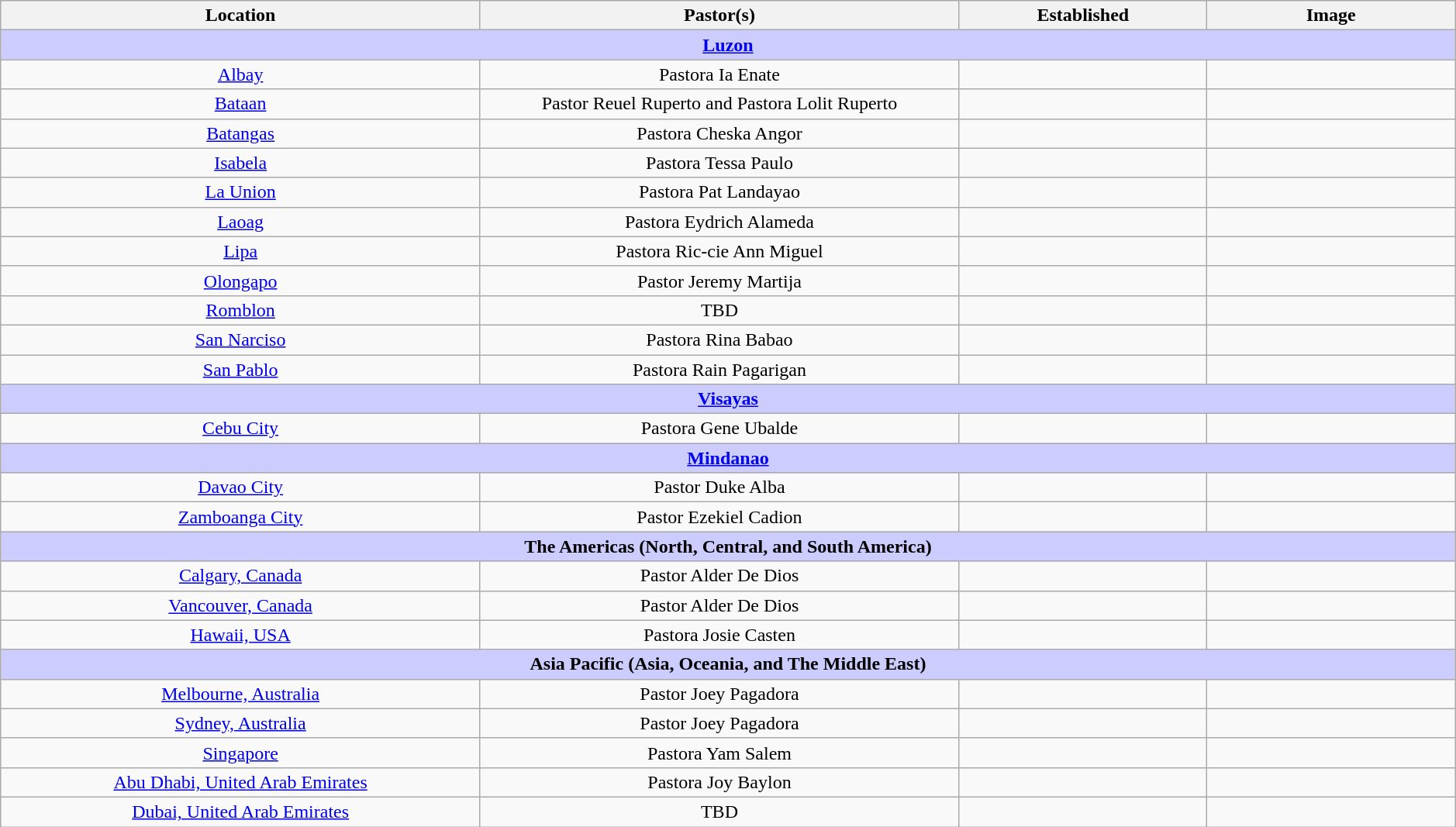<table class="wikitable plainrowheaders" style="margin:1em auto; text-align:center; width:99%">
<tr>
<th width="200" ! scope="col">Location</th>
<th width="200" ! scope="col">Pastor(s)</th>
<th width="100" ! scope="col">Established</th>
<th width="100" ! scope="col">Image</th>
</tr>
<tr>
<th colspan="5" style="background-color:#ccccff;"><a href='#'>Luzon</a></th>
</tr>
<tr>
<td><a href='#'>Albay</a></td>
<td>Pastora Ia Enate</td>
<td></td>
<td></td>
</tr>
<tr>
<td><a href='#'>Bataan</a></td>
<td>Pastor Reuel Ruperto and Pastora Lolit Ruperto</td>
<td></td>
<td></td>
</tr>
<tr>
<td><a href='#'>Batangas</a></td>
<td>Pastora Cheska Angor</td>
<td></td>
<td></td>
</tr>
<tr>
<td><a href='#'>Isabela</a></td>
<td>Pastora Tessa Paulo</td>
<td></td>
<td></td>
</tr>
<tr>
<td><a href='#'>La Union</a></td>
<td>Pastora Pat Landayao</td>
<td></td>
<td></td>
</tr>
<tr>
<td><a href='#'>Laoag</a></td>
<td>Pastora Eydrich Alameda</td>
<td></td>
<td></td>
</tr>
<tr>
<td><a href='#'>Lipa</a></td>
<td>Pastora Ric-cie Ann Miguel</td>
<td></td>
<td></td>
</tr>
<tr>
<td><a href='#'>Olongapo</a></td>
<td>Pastor Jeremy Martija</td>
<td></td>
<td></td>
</tr>
<tr>
<td><a href='#'>Romblon</a></td>
<td>TBD</td>
<td></td>
<td></td>
</tr>
<tr>
<td><a href='#'>San Narciso</a></td>
<td>Pastora Rina Babao</td>
<td></td>
<td></td>
</tr>
<tr>
<td><a href='#'>San Pablo</a></td>
<td>Pastora Rain Pagarigan</td>
<td></td>
<td></td>
</tr>
<tr>
<th colspan="5" style="background-color:#ccccff;"><a href='#'>Visayas</a></th>
</tr>
<tr>
<td><a href='#'>Cebu City</a></td>
<td>Pastora Gene Ubalde</td>
<td></td>
<td></td>
</tr>
<tr>
<th colspan="5" style="background-color:#ccccff;"><a href='#'>Mindanao</a></th>
</tr>
<tr>
<td><a href='#'>Davao City</a></td>
<td>Pastor Duke Alba</td>
<td></td>
<td></td>
</tr>
<tr>
<td><a href='#'>Zamboanga City</a></td>
<td>Pastor Ezekiel Cadion</td>
<td></td>
<td></td>
</tr>
<tr>
<th colspan="5" style="background-color:#ccccff;">The Americas (North, Central, and South America)</th>
</tr>
<tr>
<td><a href='#'>Calgary, Canada</a></td>
<td>Pastor Alder De Dios</td>
<td></td>
<td></td>
</tr>
<tr>
<td><a href='#'>Vancouver, Canada</a></td>
<td>Pastor Alder De Dios</td>
<td></td>
<td></td>
</tr>
<tr>
<td><a href='#'>Hawaii, USA</a></td>
<td>Pastora Josie Casten</td>
<td></td>
<td></td>
</tr>
<tr>
<th colspan="5" style="background-color:#ccccff;">Asia Pacific (Asia, Oceania, and The Middle East)</th>
</tr>
<tr>
<td><a href='#'>Melbourne, Australia</a></td>
<td>Pastor Joey Pagadora</td>
<td></td>
<td></td>
</tr>
<tr>
<td><a href='#'>Sydney, Australia</a></td>
<td>Pastor Joey Pagadora</td>
<td></td>
<td></td>
</tr>
<tr>
<td><a href='#'>Singapore</a></td>
<td>Pastora Yam Salem</td>
<td></td>
<td></td>
</tr>
<tr>
<td><a href='#'>Abu Dhabi, United Arab Emirates</a></td>
<td>Pastora Joy Baylon</td>
<td></td>
<td></td>
</tr>
<tr>
<td><a href='#'>Dubai, United Arab Emirates</a></td>
<td>TBD</td>
<td></td>
<td></td>
</tr>
</table>
